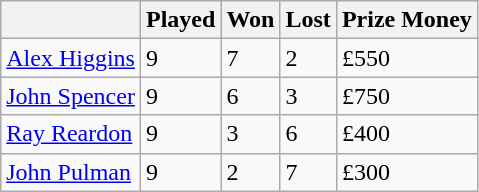<table class="wikitable">
<tr>
<th></th>
<th>Played</th>
<th>Won</th>
<th>Lost</th>
<th>Prize Money</th>
</tr>
<tr>
<td><a href='#'>Alex Higgins</a></td>
<td>9</td>
<td>7</td>
<td>2</td>
<td>£550</td>
</tr>
<tr>
<td><a href='#'>John Spencer</a></td>
<td>9</td>
<td>6</td>
<td>3</td>
<td>£750</td>
</tr>
<tr>
<td><a href='#'>Ray Reardon</a></td>
<td>9</td>
<td>3</td>
<td>6</td>
<td>£400</td>
</tr>
<tr>
<td><a href='#'>John Pulman</a></td>
<td>9</td>
<td>2</td>
<td>7</td>
<td>£300</td>
</tr>
</table>
